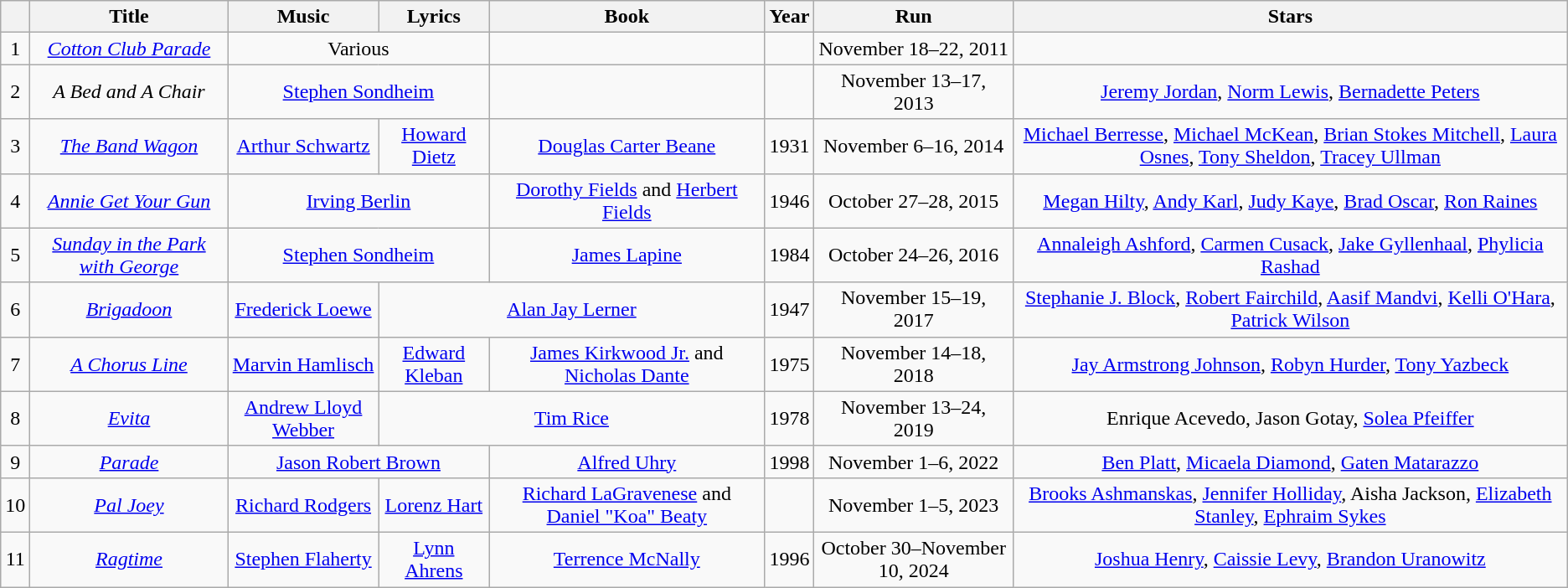<table class="wikitable sortable" style="text-align: center">
<tr>
<th></th>
<th>Title</th>
<th>Music</th>
<th>Lyrics</th>
<th>Book</th>
<th>Year</th>
<th>Run</th>
<th>Stars</th>
</tr>
<tr>
<td>1</td>
<td><em><a href='#'>Cotton Club Parade</a></em></td>
<td colspan=2>Various</td>
<td></td>
<td></td>
<td>November 18–22, 2011</td>
<td></td>
</tr>
<tr>
<td>2</td>
<td><em>A Bed and A Chair</em></td>
<td colspan=2><a href='#'>Stephen Sondheim</a></td>
<td></td>
<td></td>
<td>November 13–17, 2013</td>
<td><a href='#'>Jeremy Jordan</a>, <a href='#'>Norm Lewis</a>, <a href='#'>Bernadette Peters</a></td>
</tr>
<tr>
<td>3</td>
<td><em><a href='#'>The Band Wagon</a></em></td>
<td><a href='#'>Arthur Schwartz</a></td>
<td><a href='#'>Howard Dietz</a></td>
<td><a href='#'>Douglas Carter Beane</a></td>
<td>1931</td>
<td>November 6–16, 2014</td>
<td><a href='#'>Michael Berresse</a>, <a href='#'>Michael McKean</a>, <a href='#'>Brian Stokes Mitchell</a>, <a href='#'>Laura Osnes</a>, <a href='#'>Tony Sheldon</a>, <a href='#'>Tracey Ullman</a></td>
</tr>
<tr>
<td>4</td>
<td><em><a href='#'>Annie Get Your Gun</a></em></td>
<td colspan=2><a href='#'>Irving Berlin</a></td>
<td><a href='#'>Dorothy Fields</a> and <a href='#'>Herbert Fields</a></td>
<td>1946</td>
<td>October 27–28, 2015</td>
<td><a href='#'>Megan Hilty</a>, <a href='#'>Andy Karl</a>, <a href='#'>Judy Kaye</a>, <a href='#'>Brad Oscar</a>, <a href='#'>Ron Raines</a></td>
</tr>
<tr>
<td>5</td>
<td><em><a href='#'>Sunday in the Park with George</a></em></td>
<td colspan=2><a href='#'>Stephen Sondheim</a></td>
<td><a href='#'>James Lapine</a></td>
<td>1984</td>
<td>October 24–26, 2016</td>
<td><a href='#'>Annaleigh Ashford</a>, <a href='#'>Carmen Cusack</a>, <a href='#'>Jake Gyllenhaal</a>, <a href='#'>Phylicia Rashad</a></td>
</tr>
<tr>
<td>6</td>
<td><em><a href='#'>Brigadoon</a></em></td>
<td><a href='#'>Frederick Loewe</a></td>
<td colspan=2><a href='#'>Alan Jay Lerner</a></td>
<td>1947</td>
<td>November 15–19, 2017</td>
<td><a href='#'>Stephanie J. Block</a>, <a href='#'>Robert Fairchild</a>, <a href='#'>Aasif Mandvi</a>, <a href='#'>Kelli O'Hara</a>, <a href='#'>Patrick Wilson</a></td>
</tr>
<tr>
<td>7</td>
<td><em><a href='#'>A Chorus Line</a></em></td>
<td><a href='#'>Marvin Hamlisch</a></td>
<td><a href='#'>Edward Kleban</a></td>
<td><a href='#'>James Kirkwood Jr.</a> and <a href='#'>Nicholas Dante</a></td>
<td>1975</td>
<td>November 14–18, 2018</td>
<td><a href='#'>Jay Armstrong Johnson</a>, <a href='#'>Robyn Hurder</a>, <a href='#'>Tony Yazbeck</a></td>
</tr>
<tr>
<td>8</td>
<td><em><a href='#'>Evita</a></em></td>
<td><a href='#'>Andrew Lloyd Webber</a></td>
<td colspan=2><a href='#'>Tim Rice</a></td>
<td>1978</td>
<td>November 13–24, 2019</td>
<td>Enrique Acevedo, Jason Gotay, <a href='#'>Solea Pfeiffer</a></td>
</tr>
<tr>
<td>9</td>
<td><em><a href='#'>Parade</a></em></td>
<td colspan=2><a href='#'>Jason Robert Brown</a></td>
<td><a href='#'>Alfred Uhry</a></td>
<td>1998</td>
<td>November 1–6, 2022 </td>
<td><a href='#'>Ben Platt</a>, <a href='#'>Micaela Diamond</a>, <a href='#'>Gaten Matarazzo</a></td>
</tr>
<tr>
<td>10</td>
<td><em><a href='#'>Pal Joey</a></em></td>
<td><a href='#'>Richard Rodgers</a></td>
<td><a href='#'>Lorenz Hart</a></td>
<td><a href='#'>Richard LaGravenese</a> and <a href='#'>Daniel "Koa" Beaty</a></td>
<td></td>
<td>November 1–5, 2023</td>
<td><a href='#'>Brooks Ashmanskas</a>, <a href='#'>Jennifer Holliday</a>, Aisha Jackson, <a href='#'>Elizabeth Stanley</a>, <a href='#'>Ephraim Sykes</a></td>
</tr>
<tr>
<td>11</td>
<td><em><a href='#'>Ragtime</a></em></td>
<td><a href='#'>Stephen Flaherty</a></td>
<td><a href='#'>Lynn Ahrens</a></td>
<td><a href='#'>Terrence McNally</a></td>
<td>1996</td>
<td>October 30–November 10, 2024</td>
<td><a href='#'>Joshua Henry</a>, <a href='#'>Caissie Levy</a>, <a href='#'>Brandon Uranowitz</a></td>
</tr>
</table>
